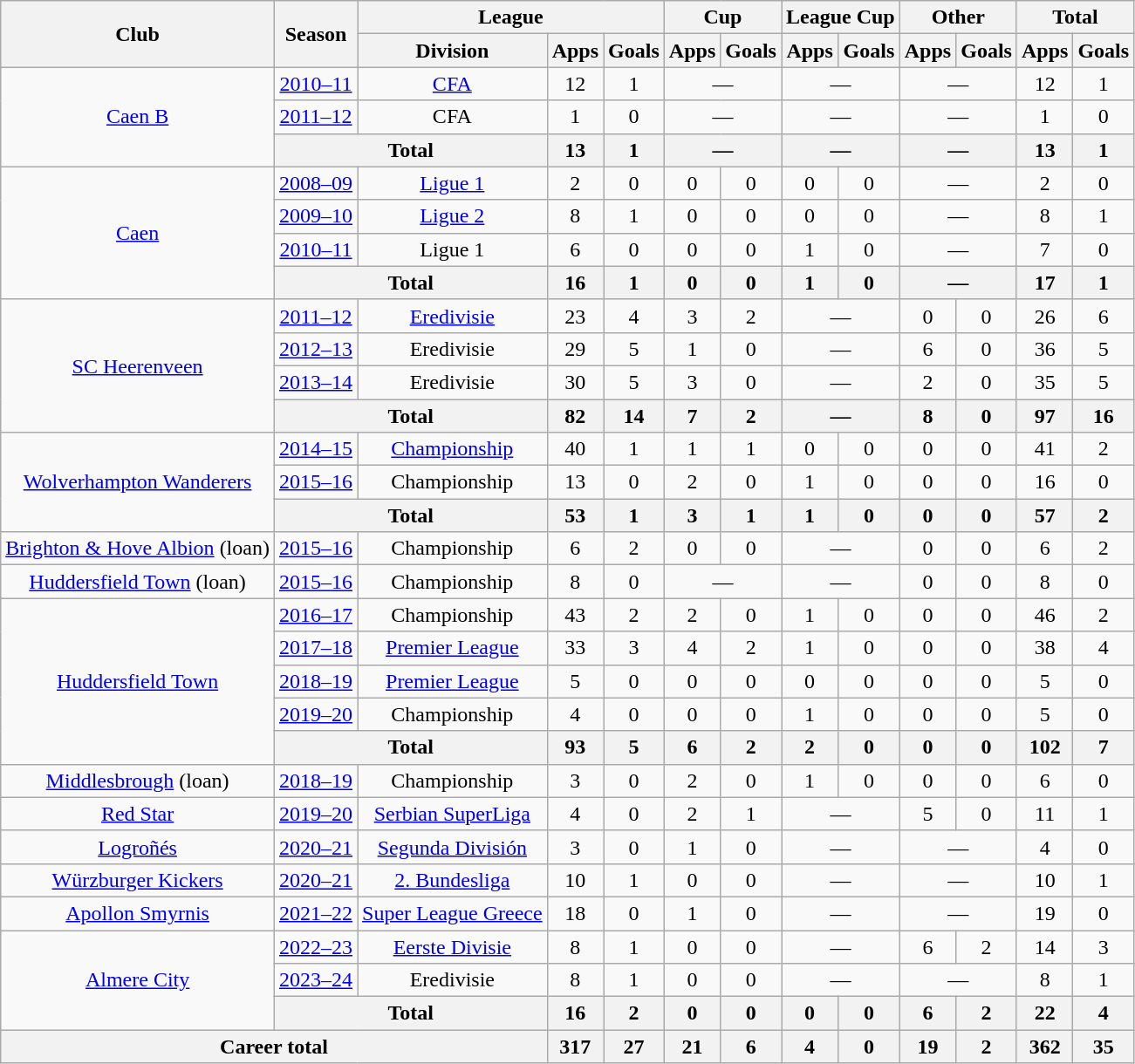<table class="wikitable" style="text-align:center">
<tr>
<th rowspan=2>Club</th>
<th rowspan=2>Season</th>
<th colspan=3>League</th>
<th colspan=2>Cup</th>
<th colspan=2>League Cup</th>
<th colspan=2>Other</th>
<th colspan=2>Total</th>
</tr>
<tr>
<th>Division</th>
<th>Apps</th>
<th>Goals</th>
<th>Apps</th>
<th>Goals</th>
<th>Apps</th>
<th>Goals</th>
<th>Apps</th>
<th>Goals</th>
<th>Apps</th>
<th>Goals</th>
</tr>
<tr>
<td rowspan=3><a href='#'>Caen B</a></td>
<td><a href='#'>2010–11</a></td>
<td><a href='#'>CFA</a></td>
<td>12</td>
<td>1</td>
<td colspan=2>—</td>
<td colspan=2>—</td>
<td colspan=2>—</td>
<td>12</td>
<td>1</td>
</tr>
<tr>
<td><a href='#'>2011–12</a></td>
<td>CFA</td>
<td>1</td>
<td>0</td>
<td colspan=2>—</td>
<td colspan=2>—</td>
<td colspan=2>—</td>
<td>1</td>
<td>0</td>
</tr>
<tr>
<th colspan=2>Total</th>
<th>13</th>
<th>1</th>
<th colspan=2>—</th>
<th colspan=2>—</th>
<th colspan=2>—</th>
<th>13</th>
<th>1</th>
</tr>
<tr>
<td rowspan=4><a href='#'>Caen</a></td>
<td><a href='#'>2008–09</a></td>
<td><a href='#'>Ligue 1</a></td>
<td>2</td>
<td>0</td>
<td>0</td>
<td>0</td>
<td>0</td>
<td>0</td>
<td colspan=2>—</td>
<td>2</td>
<td>0</td>
</tr>
<tr>
<td><a href='#'>2009–10</a></td>
<td><a href='#'>Ligue 2</a></td>
<td>8</td>
<td>1</td>
<td>0</td>
<td>0</td>
<td>0</td>
<td>0</td>
<td colspan=2>—</td>
<td>8</td>
<td>1</td>
</tr>
<tr>
<td><a href='#'>2010–11</a></td>
<td>Ligue 1</td>
<td>6</td>
<td>0</td>
<td>0</td>
<td>0</td>
<td>1</td>
<td>0</td>
<td colspan=2>—</td>
<td>7</td>
<td>0</td>
</tr>
<tr>
<th colspan=2>Total</th>
<th>16</th>
<th>1</th>
<th>0</th>
<th>0</th>
<th>1</th>
<th>0</th>
<th colspan=2>—</th>
<th>17</th>
<th>1</th>
</tr>
<tr>
<td rowspan=4><a href='#'>SC Heerenveen</a></td>
<td><a href='#'>2011–12</a></td>
<td><a href='#'>Eredivisie</a></td>
<td>23</td>
<td>4</td>
<td>3</td>
<td>2</td>
<td colspan=2>—</td>
<td>0</td>
<td>0</td>
<td>26</td>
<td>6</td>
</tr>
<tr>
<td><a href='#'>2012–13</a></td>
<td>Eredivisie</td>
<td>29</td>
<td>5</td>
<td>1</td>
<td>0</td>
<td colspan=2>—</td>
<td>6</td>
<td>0</td>
<td>36</td>
<td>5</td>
</tr>
<tr>
<td><a href='#'>2013–14</a></td>
<td>Eredivisie</td>
<td>30</td>
<td>5</td>
<td>3</td>
<td>0</td>
<td colspan=2>—</td>
<td>2</td>
<td>0</td>
<td>35</td>
<td>5</td>
</tr>
<tr>
<th colspan=2>Total</th>
<th>82</th>
<th>14</th>
<th>7</th>
<th>2</th>
<th colspan=2>—</th>
<th>8</th>
<th>0</th>
<th>97</th>
<th>16</th>
</tr>
<tr>
<td rowspan=3><a href='#'>Wolverhampton Wanderers</a></td>
<td><a href='#'>2014–15</a></td>
<td><a href='#'>Championship</a></td>
<td>40</td>
<td>1</td>
<td>1</td>
<td>1</td>
<td>0</td>
<td>0</td>
<td>0</td>
<td>0</td>
<td>41</td>
<td>2</td>
</tr>
<tr>
<td><a href='#'>2015–16</a></td>
<td>Championship</td>
<td>13</td>
<td>0</td>
<td>2</td>
<td>0</td>
<td>1</td>
<td>0</td>
<td>0</td>
<td>0</td>
<td>16</td>
<td>0</td>
</tr>
<tr>
<th colspan=2>Total</th>
<th>53</th>
<th>1</th>
<th>3</th>
<th>1</th>
<th>1</th>
<th>0</th>
<th>0</th>
<th>0</th>
<th>57</th>
<th>2</th>
</tr>
<tr>
<td><a href='#'>Brighton & Hove Albion</a> (loan)</td>
<td><a href='#'>2015–16</a></td>
<td>Championship</td>
<td>6</td>
<td>2</td>
<td>0</td>
<td>0</td>
<td colspan=2>—</td>
<td>0</td>
<td>0</td>
<td>6</td>
<td>2</td>
</tr>
<tr>
<td><a href='#'>Huddersfield Town</a> (loan)</td>
<td><a href='#'>2015–16</a></td>
<td>Championship</td>
<td>8</td>
<td>0</td>
<td colspan=2>—</td>
<td colspan=2>—</td>
<td>0</td>
<td>0</td>
<td>8</td>
<td>0</td>
</tr>
<tr>
<td rowspan=5><a href='#'>Huddersfield Town</a></td>
<td><a href='#'>2016–17</a></td>
<td>Championship</td>
<td>43</td>
<td>2</td>
<td>2</td>
<td>0</td>
<td>1</td>
<td>0</td>
<td>0</td>
<td>0</td>
<td>46</td>
<td>2</td>
</tr>
<tr>
<td><a href='#'>2017–18</a></td>
<td><a href='#'>Premier League</a></td>
<td>33</td>
<td>3</td>
<td>4</td>
<td>2</td>
<td>1</td>
<td>0</td>
<td>0</td>
<td>0</td>
<td>38</td>
<td>4</td>
</tr>
<tr>
<td><a href='#'>2018–19</a></td>
<td><a href='#'>Premier League</a></td>
<td>5</td>
<td>0</td>
<td>0</td>
<td>0</td>
<td>0</td>
<td>0</td>
<td>0</td>
<td>0</td>
<td>5</td>
<td>0</td>
</tr>
<tr>
<td><a href='#'>2019–20</a></td>
<td>Championship</td>
<td>4</td>
<td>0</td>
<td>0</td>
<td>0</td>
<td>1</td>
<td>0</td>
<td>0</td>
<td>0</td>
<td>5</td>
<td>0</td>
</tr>
<tr>
<th colspan=2>Total</th>
<th>93</th>
<th>5</th>
<th>6</th>
<th>2</th>
<th>2</th>
<th>0</th>
<th>0</th>
<th>0</th>
<th>102</th>
<th>7</th>
</tr>
<tr>
<td><a href='#'>Middlesbrough</a> (loan)</td>
<td><a href='#'>2018–19</a></td>
<td>Championship</td>
<td>3</td>
<td>0</td>
<td>2</td>
<td>0</td>
<td>1</td>
<td>0</td>
<td>0</td>
<td>0</td>
<td>6</td>
<td>0</td>
</tr>
<tr>
<td rowspan=1><a href='#'>Red Star</a></td>
<td><a href='#'>2019–20</a></td>
<td rowspan="1"><a href='#'>Serbian SuperLiga</a></td>
<td>4</td>
<td>0</td>
<td>2</td>
<td>1</td>
<td colspan="2">—</td>
<td>5</td>
<td>0</td>
<td>11</td>
<td>1</td>
</tr>
<tr>
<td rowspan=1><a href='#'>Logroñés</a></td>
<td><a href='#'>2020–21</a></td>
<td rowspan="1"><a href='#'>Segunda División</a></td>
<td>3</td>
<td>0</td>
<td>1</td>
<td>0</td>
<td colspan="2">—</td>
<td colspan="2">—</td>
<td>4</td>
<td>0</td>
</tr>
<tr>
<td><a href='#'>Würzburger Kickers</a></td>
<td><a href='#'>2020–21</a></td>
<td><a href='#'>2. Bundesliga</a></td>
<td>10</td>
<td>1</td>
<td>0</td>
<td>0</td>
<td colspan="2">—</td>
<td colspan="2">—</td>
<td>10</td>
<td>1</td>
</tr>
<tr>
<td><a href='#'>Apollon Smyrnis</a></td>
<td><a href='#'>2021–22</a></td>
<td><a href='#'>Super League Greece</a></td>
<td>18</td>
<td>0</td>
<td>1</td>
<td>0</td>
<td colspan="2">—</td>
<td colspan="2">—</td>
<td>19</td>
<td>0</td>
</tr>
<tr>
<td rowspan="3"><a href='#'>Almere City</a></td>
<td><a href='#'>2022–23</a></td>
<td><a href='#'>Eerste Divisie</a></td>
<td>8</td>
<td>1</td>
<td>0</td>
<td>0</td>
<td colspan="2">—</td>
<td>6</td>
<td>2</td>
<td>14</td>
<td>3</td>
</tr>
<tr>
<td><a href='#'>2023–24</a></td>
<td>Eredivisie</td>
<td>8</td>
<td>1</td>
<td>0</td>
<td>0</td>
<td colspan="2">—</td>
<td colspan="2">—</td>
<td>8</td>
<td>1</td>
</tr>
<tr>
<th colspan="2">Total</th>
<th>16</th>
<th>2</th>
<th>0</th>
<th>0</th>
<th>0</th>
<th>0</th>
<th>6</th>
<th>2</th>
<th>22</th>
<th>4</th>
</tr>
<tr>
<th colspan=3>Career total</th>
<th>317</th>
<th>27</th>
<th>21</th>
<th>6</th>
<th>4</th>
<th>0</th>
<th>19</th>
<th>2</th>
<th>362</th>
<th>35</th>
</tr>
</table>
